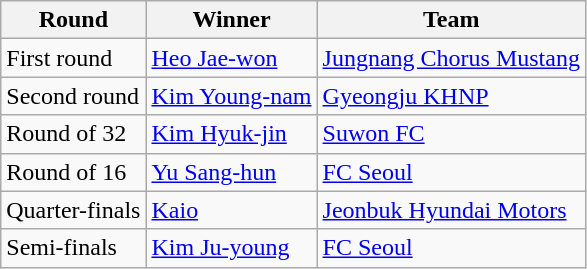<table class="wikitable">
<tr>
<th>Round</th>
<th>Winner</th>
<th>Team</th>
</tr>
<tr>
<td>First round</td>
<td> <a href='#'>Heo Jae-won</a></td>
<td><a href='#'>Jungnang Chorus Mustang</a></td>
</tr>
<tr>
<td>Second round</td>
<td> <a href='#'>Kim Young-nam</a></td>
<td><a href='#'>Gyeongju KHNP</a></td>
</tr>
<tr>
<td>Round of 32</td>
<td> <a href='#'>Kim Hyuk-jin</a></td>
<td><a href='#'>Suwon FC</a></td>
</tr>
<tr>
<td>Round of 16</td>
<td> <a href='#'>Yu Sang-hun</a></td>
<td><a href='#'>FC Seoul</a></td>
</tr>
<tr>
<td>Quarter-finals</td>
<td> <a href='#'>Kaio</a></td>
<td><a href='#'>Jeonbuk Hyundai Motors</a></td>
</tr>
<tr>
<td>Semi-finals</td>
<td> <a href='#'>Kim Ju-young</a></td>
<td><a href='#'>FC Seoul</a></td>
</tr>
</table>
